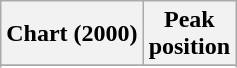<table class="wikitable sortable">
<tr>
<th align="left">Chart (2000)</th>
<th align="left">Peak<br>position</th>
</tr>
<tr>
</tr>
<tr>
</tr>
</table>
